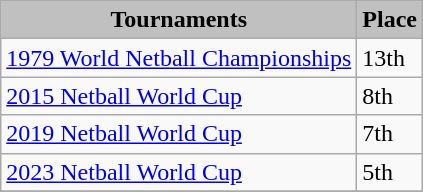<table class="wikitable collapsible" border="1">
<tr>
<th style="background:silver;">Tournaments</th>
<th style="background:silver;">Place</th>
</tr>
<tr>
<td><a href='#'>1979 World Netball Championships</a></td>
<td>13th</td>
</tr>
<tr>
<td><a href='#'>2015 Netball World Cup</a></td>
<td>8th</td>
</tr>
<tr>
<td><a href='#'>2019 Netball World Cup</a></td>
<td>7th</td>
</tr>
<tr>
<td><a href='#'>2023 Netball World Cup</a></td>
<td>5th</td>
</tr>
<tr>
</tr>
</table>
